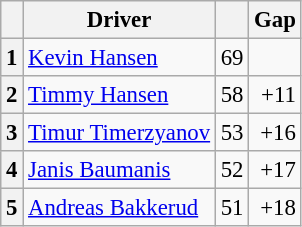<table class="wikitable" style="font-size: 95%;">
<tr>
<th></th>
<th>Driver</th>
<th></th>
<th>Gap</th>
</tr>
<tr>
<th>1</th>
<td> <a href='#'>Kevin Hansen</a></td>
<td>69</td>
<td></td>
</tr>
<tr>
<th>2</th>
<td> <a href='#'>Timmy Hansen</a></td>
<td>58</td>
<td align="right">+11</td>
</tr>
<tr>
<th>3</th>
<td> <a href='#'>Timur Timerzyanov</a></td>
<td>53</td>
<td align="right">+16</td>
</tr>
<tr>
<th>4</th>
<td> <a href='#'>Janis Baumanis</a></td>
<td>52</td>
<td align="right">+17</td>
</tr>
<tr>
<th>5</th>
<td> <a href='#'>Andreas Bakkerud</a></td>
<td>51</td>
<td align="right">+18</td>
</tr>
</table>
